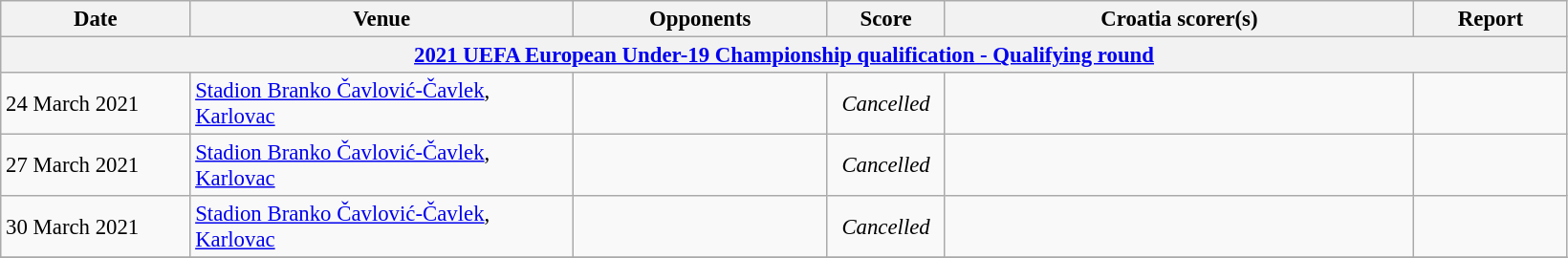<table class="wikitable" style="font-size:95%;">
<tr>
<th width=125>Date</th>
<th width=260>Venue</th>
<th width=170>Opponents</th>
<th width= 75>Score</th>
<th width=320>Croatia scorer(s)</th>
<th width=100>Report</th>
</tr>
<tr>
<th colspan=7><a href='#'>2021 UEFA European Under-19 Championship qualification - Qualifying round</a></th>
</tr>
<tr>
<td>24 March 2021</td>
<td><a href='#'>Stadion Branko Čavlović-Čavlek</a>, <a href='#'>Karlovac</a></td>
<td></td>
<td align=center><em>Cancelled</em></td>
<td></td>
<td></td>
</tr>
<tr>
<td>27 March 2021</td>
<td><a href='#'>Stadion Branko Čavlović-Čavlek</a>, <a href='#'>Karlovac</a></td>
<td></td>
<td align=center><em>Cancelled</em></td>
<td></td>
<td></td>
</tr>
<tr>
<td>30 March 2021</td>
<td><a href='#'>Stadion Branko Čavlović-Čavlek</a>, <a href='#'>Karlovac</a></td>
<td></td>
<td align=center><em>Cancelled</em></td>
<td></td>
<td></td>
</tr>
<tr>
</tr>
</table>
